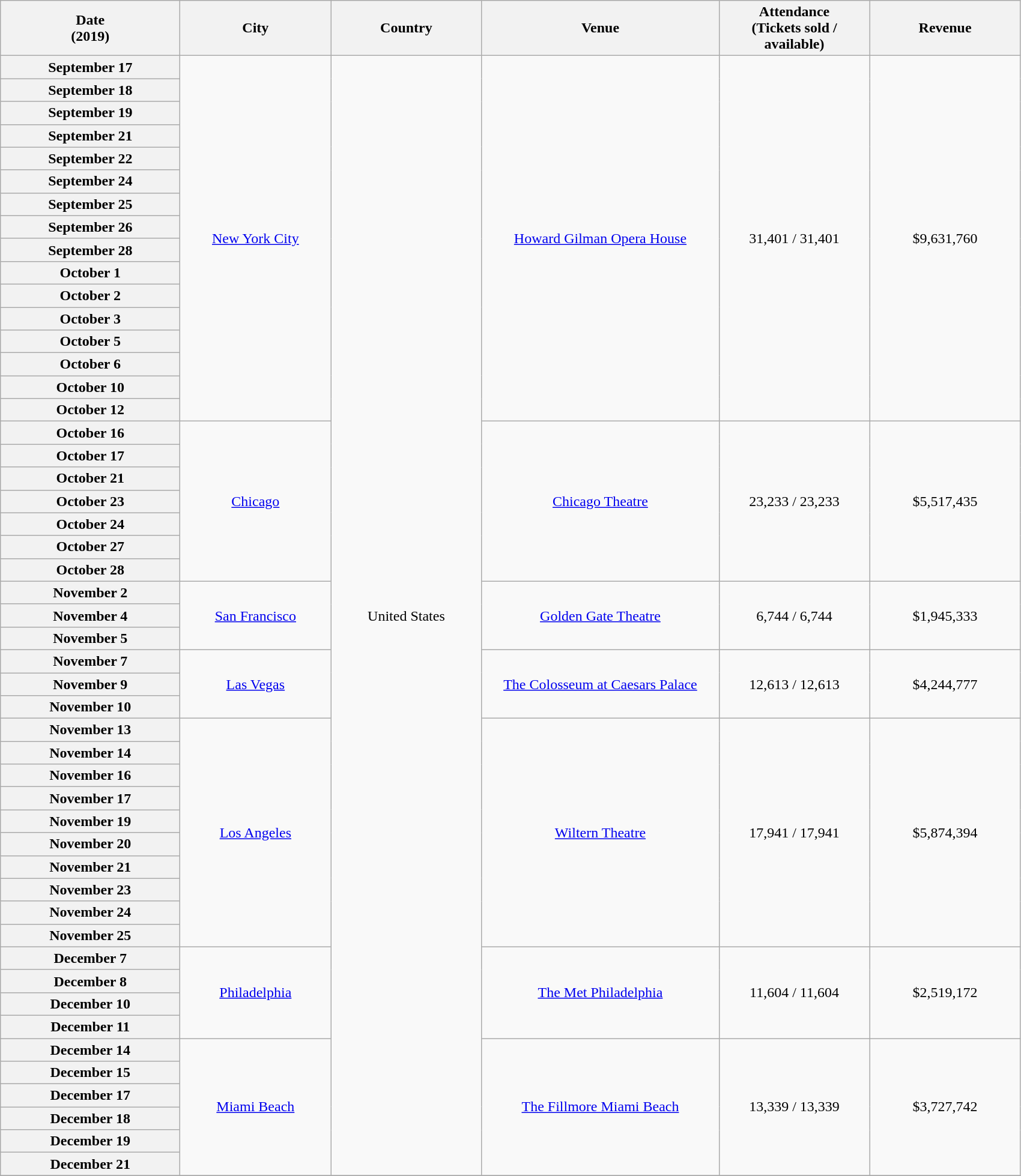<table class="wikitable plainrowheaders" style="text-align:center;">
<tr>
<th scope="col" style="width:12em;">Date<br>(2019)</th>
<th scope="col" style="width:10em;">City</th>
<th scope="col" style="width:10em;">Country</th>
<th scope="col" style="width:16em;">Venue</th>
<th scope="col" style="width:10em;">Attendance<br>(Tickets sold / available)</th>
<th scope="col" style="width:10em;">Revenue</th>
</tr>
<tr>
<th scope="row" style="text-align:center;">September 17</th>
<td rowspan="16"><a href='#'>New York City</a></td>
<td rowspan="49">United States</td>
<td rowspan="16"><a href='#'>Howard Gilman Opera House</a></td>
<td rowspan="16">31,401 / 31,401</td>
<td rowspan="16">$9,631,760</td>
</tr>
<tr>
<th scope="row" style="text-align:center;">September 18</th>
</tr>
<tr>
<th scope="row" style="text-align:center;">September 19</th>
</tr>
<tr>
<th scope="row" style="text-align:center;">September 21</th>
</tr>
<tr>
<th scope="row" style="text-align:center;">September 22</th>
</tr>
<tr>
<th scope="row" style="text-align:center;">September 24</th>
</tr>
<tr>
<th scope="row" style="text-align:center;">September 25</th>
</tr>
<tr>
<th scope="row" style="text-align:center;">September 26</th>
</tr>
<tr>
<th scope="row" style="text-align:center;">September 28</th>
</tr>
<tr>
<th scope="row" style="text-align:center;">October 1</th>
</tr>
<tr>
<th scope="row" style="text-align:center;">October 2</th>
</tr>
<tr>
<th scope="row" style="text-align:center;">October 3</th>
</tr>
<tr>
<th scope="row" style="text-align:center;">October 5</th>
</tr>
<tr>
<th scope="row" style="text-align:center;">October 6</th>
</tr>
<tr>
<th scope="row" style="text-align:center;">October 10</th>
</tr>
<tr>
<th scope="row" style="text-align:center;">October 12</th>
</tr>
<tr>
<th scope="row" style="text-align:center;">October 16</th>
<td rowspan="7"><a href='#'>Chicago</a></td>
<td rowspan="7"><a href='#'>Chicago Theatre</a></td>
<td rowspan="7">23,233 / 23,233</td>
<td rowspan="7">$5,517,435</td>
</tr>
<tr>
<th scope="row" style="text-align:center;">October 17</th>
</tr>
<tr>
<th scope="row" style="text-align:center;">October 21</th>
</tr>
<tr>
<th scope="row" style="text-align:center;">October 23</th>
</tr>
<tr>
<th scope="row" style="text-align:center;">October 24</th>
</tr>
<tr>
<th scope="row" style="text-align:center;">October 27</th>
</tr>
<tr>
<th scope="row" style="text-align:center;">October 28</th>
</tr>
<tr>
<th scope="row" style="text-align:center;">November 2</th>
<td rowspan="3"><a href='#'>San Francisco</a></td>
<td rowspan="3"><a href='#'>Golden Gate Theatre</a></td>
<td rowspan="3">6,744 / 6,744</td>
<td rowspan="3">$1,945,333</td>
</tr>
<tr>
<th scope="row" style="text-align:center;">November 4</th>
</tr>
<tr>
<th scope="row" style="text-align:center;">November 5</th>
</tr>
<tr>
<th scope="row" style="text-align:center;">November 7</th>
<td rowspan="3"><a href='#'>Las Vegas</a></td>
<td rowspan="3"><a href='#'>The Colosseum at Caesars Palace</a></td>
<td rowspan="3">12,613 / 12,613</td>
<td rowspan="3">$4,244,777</td>
</tr>
<tr>
<th scope="row" style="text-align:center;">November 9</th>
</tr>
<tr>
<th scope="row" style="text-align:center;">November 10</th>
</tr>
<tr>
<th scope="row" style="text-align:center;">November 13</th>
<td rowspan="10"><a href='#'>Los Angeles</a></td>
<td rowspan="10"><a href='#'>Wiltern Theatre</a></td>
<td rowspan="10">17,941 / 17,941</td>
<td rowspan="10">$5,874,394</td>
</tr>
<tr>
<th ! scope="row" style="text-align:center;">November 14</th>
</tr>
<tr>
<th scope="row" style="text-align:center;">November 16</th>
</tr>
<tr>
<th scope="row" style="text-align:center;">November 17</th>
</tr>
<tr>
<th scope="row" style="text-align:center;">November 19</th>
</tr>
<tr>
<th scope="row" style="text-align:center;">November 20</th>
</tr>
<tr>
<th scope="row" style="text-align:center;">November 21</th>
</tr>
<tr>
<th scope="row" style="text-align:center;">November 23</th>
</tr>
<tr>
<th scope="row" style="text-align:center;">November 24</th>
</tr>
<tr>
<th scope="row" style="text-align:center;">November 25</th>
</tr>
<tr>
<th scope="row" style="text-align:center;">December 7</th>
<td rowspan="4"><a href='#'>Philadelphia</a></td>
<td rowspan="4"><a href='#'>The Met Philadelphia</a></td>
<td rowspan="4">11,604 / 11,604</td>
<td rowspan="4">$2,519,172</td>
</tr>
<tr>
<th scope="row" style="text-align:center;">December 8</th>
</tr>
<tr>
<th scope="row" style="text-align:center;">December 10</th>
</tr>
<tr>
<th scope="row" style="text-align:center;">December 11</th>
</tr>
<tr>
<th scope="row" style="text-align:center;">December 14</th>
<td rowspan="6"><a href='#'>Miami Beach</a></td>
<td rowspan="6"><a href='#'>The Fillmore Miami Beach</a></td>
<td rowspan="6">13,339 / 13,339</td>
<td rowspan="6">$3,727,742</td>
</tr>
<tr>
<th scope="row" style="text-align:center;">December 15</th>
</tr>
<tr>
<th scope="row" style="text-align:center;">December 17</th>
</tr>
<tr>
<th scope="row" style="text-align:center;">December 18</th>
</tr>
<tr>
<th scope="row" style="text-align:center;">December 19</th>
</tr>
<tr>
<th scope="row" style="text-align:center;">December 21</th>
</tr>
<tr>
</tr>
</table>
